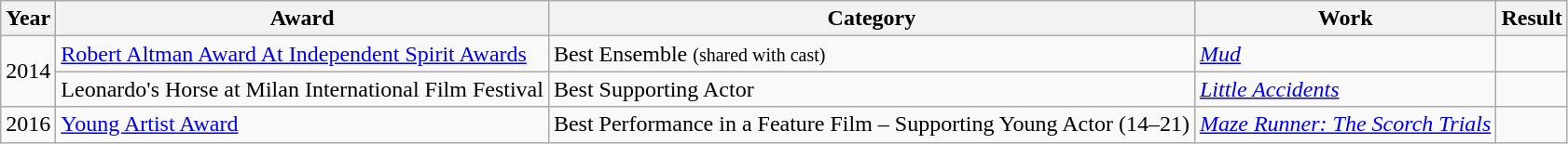<table class="wikitable">
<tr>
<th>Year</th>
<th>Award</th>
<th>Category</th>
<th>Work</th>
<th>Result</th>
</tr>
<tr>
<td rowspan="2">2014</td>
<td><a href='#'>Robert Altman Award At Independent Spirit Awards</a></td>
<td>Best Ensemble <small>(shared with cast)</small></td>
<td><em><a href='#'>Mud</a></em></td>
<td></td>
</tr>
<tr>
<td>Leonardo's Horse at Milan International Film Festival</td>
<td>Best Supporting Actor</td>
<td><em><a href='#'>Little Accidents</a></em></td>
<td></td>
</tr>
<tr>
<td>2016</td>
<td><a href='#'>Young Artist Award</a></td>
<td>Best Performance in a Feature Film – Supporting Young Actor (14–21)</td>
<td><em><a href='#'>Maze Runner: The Scorch Trials</a></em></td>
<td></td>
</tr>
</table>
